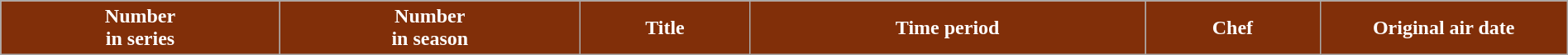<table class="wikitable plainrowheaders" style="width:100%;margin:auto;">
<tr>
<th scope="col" style="background-color: #812f09; color: #ffffff;">Number<br>in series</th>
<th scope="col" style="background-color: #812f09; color: #ffffff;">Number<br>in season</th>
<th scope="col" style="background-color: #812f09; color: #ffffff;">Title</th>
<th scope="col" style="background-color: #812f09; color: #ffffff;">Time period</th>
<th scope="col" style="background-color: #812f09; color: #ffffff;">Chef</th>
<th scope="col" style="background-color: #812f09; color: #ffffff; width:12em;">Original air date<br>





</th>
</tr>
</table>
